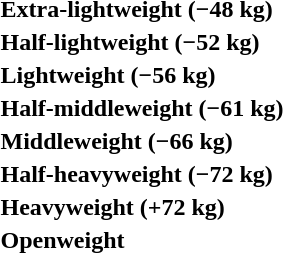<table>
<tr>
<th rowspan=2 style="text-align:left;">Extra-lightweight (−48 kg)<br></th>
<td rowspan=2></td>
<td rowspan=2></td>
<td></td>
</tr>
<tr>
<td></td>
</tr>
<tr>
<th rowspan=2 style="text-align:left;">Half-lightweight (−52 kg)<br></th>
<td rowspan=2></td>
<td rowspan=2></td>
<td></td>
</tr>
<tr>
<td></td>
</tr>
<tr>
<th rowspan=2 style="text-align:left;">Lightweight (−56 kg)<br></th>
<td rowspan=2></td>
<td rowspan=2></td>
<td></td>
</tr>
<tr>
<td></td>
</tr>
<tr>
<th rowspan=2 style="text-align:left;">Half-middleweight (−61 kg)<br></th>
<td rowspan=2></td>
<td rowspan=2></td>
<td></td>
</tr>
<tr>
<td></td>
</tr>
<tr>
<th rowspan=2 style="text-align:left;">Middleweight (−66 kg)<br></th>
<td rowspan=2></td>
<td rowspan=2></td>
<td></td>
</tr>
<tr>
<td></td>
</tr>
<tr>
<th rowspan=2 style="text-align:left;">Half-heavyweight (−72 kg)<br></th>
<td rowspan=2></td>
<td rowspan=2></td>
<td></td>
</tr>
<tr>
<td></td>
</tr>
<tr>
<th rowspan=2 style="text-align:left;">Heavyweight (+72 kg)<br></th>
<td rowspan=2></td>
<td rowspan=2></td>
<td></td>
</tr>
<tr>
<td></td>
</tr>
<tr>
<th rowspan=2 style="text-align:left;">Openweight<br></th>
<td rowspan=2></td>
<td rowspan=2></td>
<td></td>
</tr>
<tr>
<td></td>
</tr>
</table>
